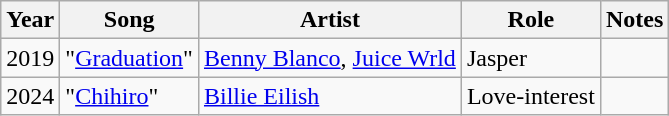<table class="wikitable">
<tr>
<th>Year</th>
<th>Song</th>
<th>Artist</th>
<th>Role</th>
<th class="unsortable">Notes</th>
</tr>
<tr>
<td>2019</td>
<td>"<a href='#'>Graduation</a>"</td>
<td><a href='#'>Benny Blanco</a>, <a href='#'>Juice Wrld</a></td>
<td>Jasper</td>
<td></td>
</tr>
<tr>
<td>2024</td>
<td>"<a href='#'>Chihiro</a>"</td>
<td><a href='#'>Billie Eilish</a></td>
<td>Love-interest</td>
<td></td>
</tr>
</table>
